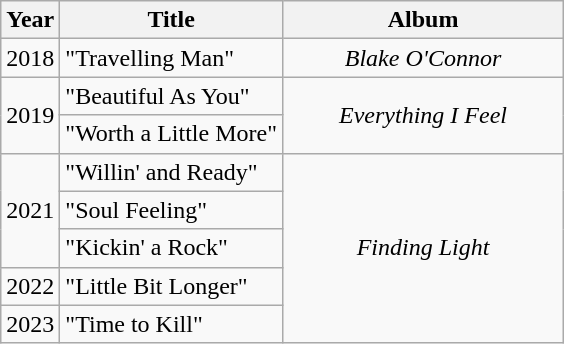<table class="wikitable" style="text-align:center;">
<tr>
<th scope="col">Year</th>
<th scope="col">Title</th>
<th scope="col" width="180">Album</th>
</tr>
<tr>
<td>2018</td>
<td align="left">"Travelling Man"</td>
<td><em>Blake O'Connor</em></td>
</tr>
<tr>
<td rowspan=2>2019</td>
<td align="left">"Beautiful As You"</td>
<td rowspan=2><em>Everything I Feel</em></td>
</tr>
<tr>
<td align="left">"Worth a Little More"</td>
</tr>
<tr>
<td rowspan=3>2021</td>
<td align="left">"Willin' and Ready"</td>
<td rowspan=5><em>Finding Light</em></td>
</tr>
<tr>
<td align="left">"Soul Feeling"</td>
</tr>
<tr>
<td align="left">"Kickin' a Rock"</td>
</tr>
<tr>
<td>2022</td>
<td align="left">"Little Bit Longer"</td>
</tr>
<tr>
<td>2023</td>
<td align="left">"Time to Kill"</td>
</tr>
</table>
